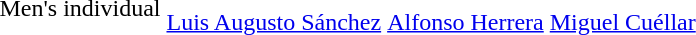<table>
<tr>
<td>Men's individual</td>
<td><br><a href='#'>Luis Augusto Sánchez</a></td>
<td><br><a href='#'>Alfonso Herrera</a></td>
<td><br><a href='#'>Miguel Cuéllar</a></td>
</tr>
</table>
